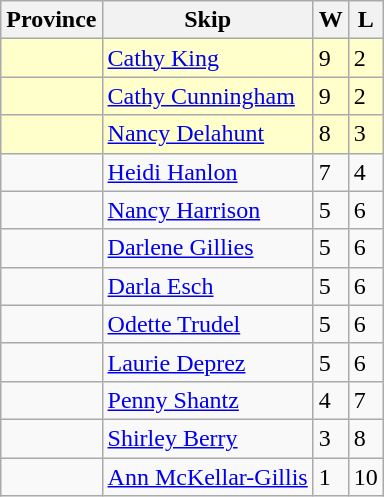<table class="wikitable">
<tr>
<th>Province</th>
<th>Skip</th>
<th>W</th>
<th>L</th>
</tr>
<tr bgcolor=#ffffcc>
<td></td>
<td><a href='#'>Cathy King</a></td>
<td>9</td>
<td>2</td>
</tr>
<tr bgcolor=#ffffcc>
<td></td>
<td><a href='#'>Cathy Cunningham</a></td>
<td>9</td>
<td>2</td>
</tr>
<tr bgcolor=#ffffcc>
<td></td>
<td><a href='#'>Nancy Delahunt</a></td>
<td>8</td>
<td>3</td>
</tr>
<tr>
<td></td>
<td><a href='#'>Heidi Hanlon</a></td>
<td>7</td>
<td>4</td>
</tr>
<tr>
<td></td>
<td><a href='#'>Nancy Harrison</a></td>
<td>5</td>
<td>6</td>
</tr>
<tr>
<td></td>
<td><a href='#'>Darlene Gillies</a></td>
<td>5</td>
<td>6</td>
</tr>
<tr>
<td></td>
<td><a href='#'>Darla Esch</a></td>
<td>5</td>
<td>6</td>
</tr>
<tr>
<td></td>
<td><a href='#'>Odette Trudel</a></td>
<td>5</td>
<td>6</td>
</tr>
<tr>
<td></td>
<td><a href='#'>Laurie Deprez</a></td>
<td>5</td>
<td>6</td>
</tr>
<tr>
<td></td>
<td><a href='#'>Penny Shantz</a></td>
<td>4</td>
<td>7</td>
</tr>
<tr>
<td></td>
<td><a href='#'>Shirley Berry</a></td>
<td>3</td>
<td>8</td>
</tr>
<tr>
<td></td>
<td><a href='#'>Ann McKellar-Gillis</a></td>
<td>1</td>
<td>10</td>
</tr>
</table>
